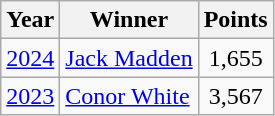<table class=wikitable>
<tr>
<th>Year</th>
<th>Winner</th>
<th>Points</th>
</tr>
<tr>
<td align=center><a href='#'>2024</a></td>
<td> <a href='#'>Jack Madden</a></td>
<td align=center>1,655</td>
</tr>
<tr>
<td align=center><a href='#'>2023</a></td>
<td> <a href='#'>Conor White</a></td>
<td align=center>3,567</td>
</tr>
</table>
